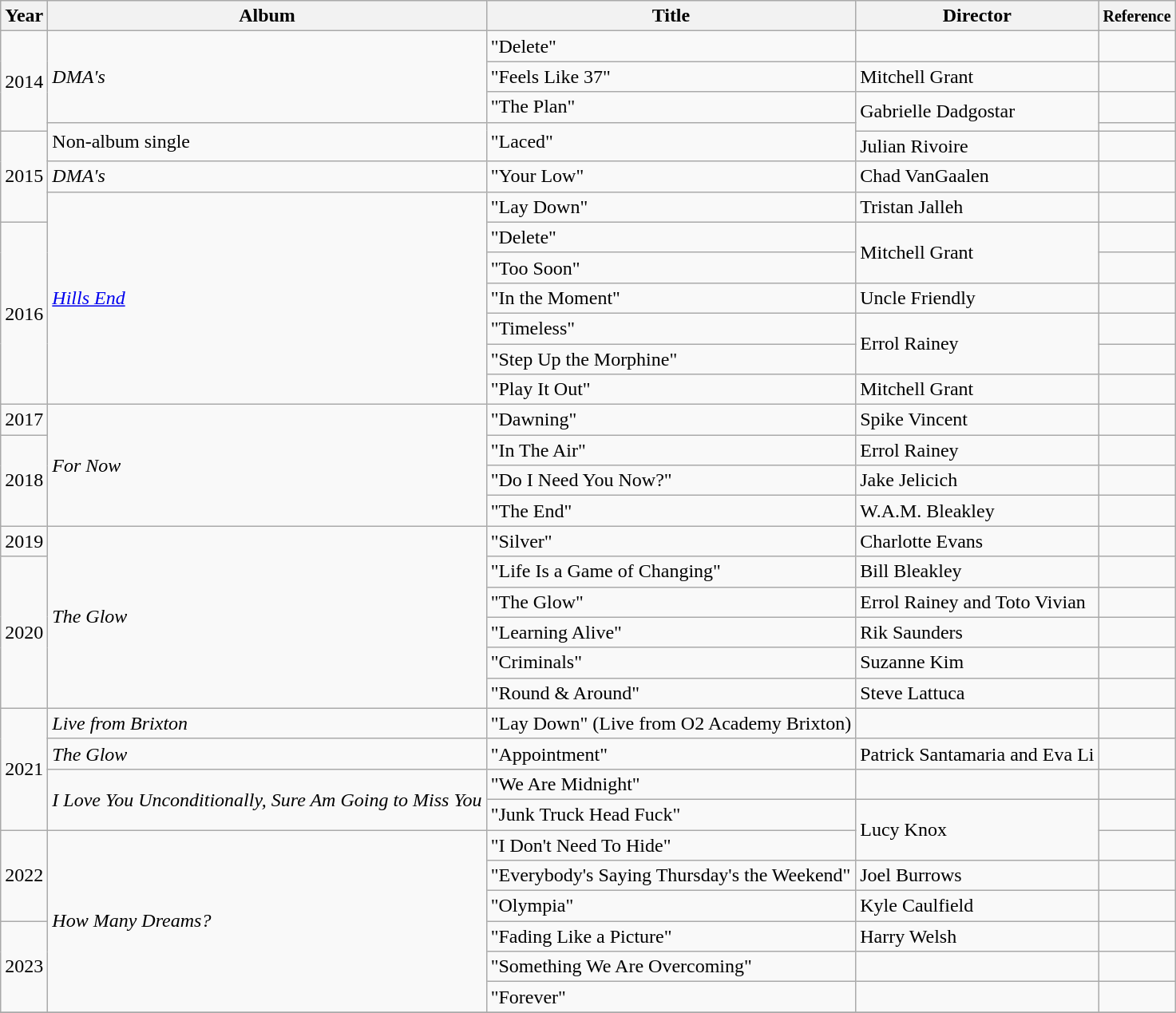<table class="wikitable">
<tr>
<th valign="top">Year</th>
<th valign="top">Album</th>
<th valign="top">Title</th>
<th valign="top">Director</th>
<th valign="top"><small>Reference</small></th>
</tr>
<tr>
<td rowspan="4">2014</td>
<td rowspan="3"><em>DMA's</em></td>
<td>"Delete"</td>
<td></td>
<td align=center></td>
</tr>
<tr>
<td>"Feels Like 37"</td>
<td>Mitchell Grant</td>
<td align=center></td>
</tr>
<tr>
<td>"The Plan"</td>
<td rowspan="2">Gabrielle Dadgostar</td>
<td align=center></td>
</tr>
<tr>
<td rowspan="2">Non-album single</td>
<td rowspan="2">"Laced"</td>
<td align=center></td>
</tr>
<tr>
<td rowspan="3">2015</td>
<td>Julian Rivoire</td>
<td align=center></td>
</tr>
<tr>
<td><em>DMA's</em></td>
<td>"Your Low"</td>
<td>Chad VanGaalen</td>
<td align=center></td>
</tr>
<tr>
<td rowspan="7"><em><a href='#'>Hills End</a></em></td>
<td>"Lay Down"</td>
<td>Tristan Jalleh</td>
<td align=center></td>
</tr>
<tr>
<td rowspan="6">2016</td>
<td>"Delete"</td>
<td rowspan="2">Mitchell Grant</td>
<td align=center></td>
</tr>
<tr>
<td>"Too Soon"</td>
<td align=center></td>
</tr>
<tr>
<td>"In the Moment"</td>
<td>Uncle Friendly</td>
<td align=center></td>
</tr>
<tr>
<td>"Timeless"</td>
<td rowspan="2">Errol Rainey</td>
<td align=center></td>
</tr>
<tr>
<td>"Step Up the Morphine"</td>
<td align=center></td>
</tr>
<tr>
<td>"Play It Out"</td>
<td>Mitchell Grant</td>
<td align=center></td>
</tr>
<tr>
<td>2017</td>
<td rowspan="4"><em>For Now</em></td>
<td>"Dawning"</td>
<td>Spike Vincent</td>
<td align=center></td>
</tr>
<tr>
<td rowspan="3">2018</td>
<td>"In The Air"</td>
<td>Errol Rainey</td>
<td align=center></td>
</tr>
<tr>
<td>"Do I Need You Now?"</td>
<td>Jake Jelicich</td>
<td align=center></td>
</tr>
<tr>
<td>"The End"</td>
<td>W.A.M. Bleakley</td>
<td align=center></td>
</tr>
<tr>
<td>2019</td>
<td rowspan="6"><em>The Glow</em></td>
<td>"Silver"</td>
<td>Charlotte Evans</td>
<td align=center></td>
</tr>
<tr>
<td rowspan="5">2020</td>
<td>"Life Is a Game of Changing"</td>
<td>Bill Bleakley</td>
<td align=center></td>
</tr>
<tr>
<td>"The Glow"</td>
<td>Errol Rainey and Toto Vivian</td>
<td align=center></td>
</tr>
<tr>
<td>"Learning Alive"</td>
<td>Rik Saunders</td>
<td align=center></td>
</tr>
<tr>
<td>"Criminals"</td>
<td>Suzanne Kim</td>
<td align=center></td>
</tr>
<tr>
<td>"Round & Around"</td>
<td>Steve Lattuca</td>
<td align=center></td>
</tr>
<tr>
<td rowspan="4">2021</td>
<td><em>Live from Brixton</em></td>
<td>"Lay Down" (Live from O2 Academy Brixton)</td>
<td></td>
<td align=center></td>
</tr>
<tr>
<td><em>The Glow</em></td>
<td>"Appointment"</td>
<td>Patrick Santamaria and Eva Li</td>
<td align=center></td>
</tr>
<tr>
<td rowspan="2"><em>I Love You Unconditionally, Sure Am Going to Miss You</em></td>
<td>"We Are Midnight"</td>
<td></td>
<td align=center></td>
</tr>
<tr>
<td>"Junk Truck Head Fuck"</td>
<td rowspan="2">Lucy Knox</td>
<td align=center></td>
</tr>
<tr>
<td rowspan="3">2022</td>
<td rowspan="6"><em>How Many Dreams?</em></td>
<td>"I Don't Need To Hide"</td>
<td align=center></td>
</tr>
<tr>
<td>"Everybody's Saying Thursday's the Weekend"</td>
<td>Joel Burrows</td>
<td align=center></td>
</tr>
<tr>
<td>"Olympia"</td>
<td>Kyle Caulfield</td>
<td align=center></td>
</tr>
<tr>
<td rowspan="3">2023</td>
<td>"Fading Like a Picture"</td>
<td>Harry Welsh</td>
<td align=center></td>
</tr>
<tr>
<td>"Something We Are Overcoming"</td>
<td></td>
<td align=center></td>
</tr>
<tr>
<td>"Forever"</td>
<td></td>
<td align=center></td>
</tr>
<tr>
</tr>
</table>
